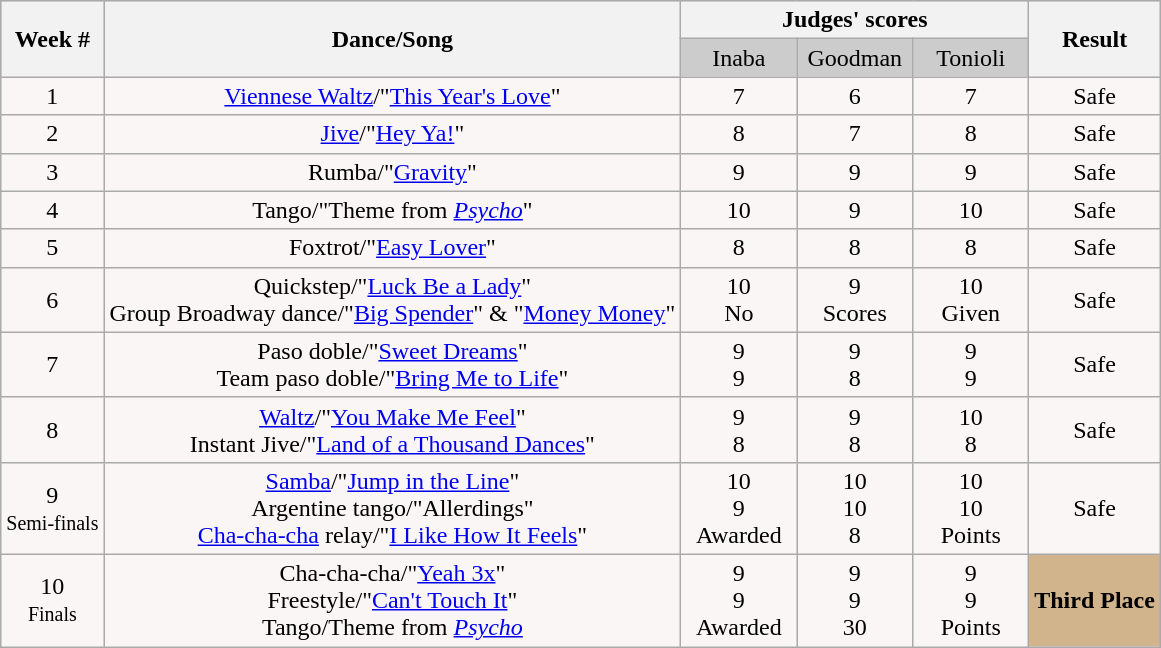<table class="wikitable collapsible">
<tr style="text-align: center; background:#ccc;">
<th rowspan="2">Week #</th>
<th rowspan="2">Dance/Song</th>
<th colspan="3">Judges' scores</th>
<th rowspan="2">Result</th>
</tr>
<tr style="text-align: center; background:#ccc;">
<td style="width:10%; ">Inaba</td>
<td style="width:10%; ">Goodman</td>
<td style="width:10%; ">Tonioli</td>
</tr>
<tr style="text-align: center; background:#faf6f6;">
<td>1</td>
<td><a href='#'>Viennese Waltz</a>/"<a href='#'>This Year's Love</a>"</td>
<td>7</td>
<td>6</td>
<td>7</td>
<td>Safe</td>
</tr>
<tr style="text-align: center; background:#faf6f6;">
<td>2</td>
<td><a href='#'>Jive</a>/"<a href='#'>Hey Ya!</a>"</td>
<td>8</td>
<td>7</td>
<td>8</td>
<td>Safe</td>
</tr>
<tr style="text-align: center; background:#faf6f6;">
<td>3</td>
<td>Rumba/"<a href='#'>Gravity</a>"</td>
<td>9</td>
<td>9</td>
<td>9</td>
<td>Safe</td>
</tr>
<tr style="text-align: center; background:#faf6f6;">
<td>4</td>
<td>Tango/"Theme from <em><a href='#'>Psycho</a></em>"</td>
<td>10</td>
<td>9</td>
<td>10</td>
<td>Safe</td>
</tr>
<tr style="text-align: center; background:#faf6f6;">
<td>5</td>
<td>Foxtrot/"<a href='#'>Easy Lover</a>"</td>
<td>8</td>
<td>8</td>
<td>8</td>
<td>Safe</td>
</tr>
<tr style="text-align: center; background:#faf6f6;">
<td>6</td>
<td>Quickstep/"<a href='#'>Luck Be a Lady</a>"<br>Group Broadway dance/"<a href='#'>Big Spender</a>" & "<a href='#'>Money Money</a>"</td>
<td>10<br>No</td>
<td>9<br>Scores</td>
<td>10<br>Given</td>
<td>Safe</td>
</tr>
<tr style="text-align: center; background:#faf6f6;">
<td>7</td>
<td>Paso doble/"<a href='#'>Sweet Dreams</a>"<br>Team paso doble/"<a href='#'>Bring Me to Life</a>"</td>
<td>9<br>9</td>
<td>9<br>8</td>
<td>9<br>9</td>
<td>Safe</td>
</tr>
<tr style="text-align: center; background:#faf6f6;">
<td>8</td>
<td><a href='#'>Waltz</a>/"<a href='#'>You Make Me Feel</a>"<br>Instant Jive/"<a href='#'>Land of a Thousand Dances</a>"</td>
<td>9<br>8</td>
<td>9<br>8</td>
<td>10<br>8</td>
<td>Safe</td>
</tr>
<tr style="text-align: center; background:#faf6f6;">
<td>9<br><small>Semi-finals</small></td>
<td><a href='#'>Samba</a>/"<a href='#'>Jump in the Line</a>"<br>Argentine tango/"Allerdings"<br><a href='#'>Cha-cha-cha</a> relay/"<a href='#'>I Like How It Feels</a>"</td>
<td>10<br>9<br>Awarded</td>
<td>10<br>10<br>8</td>
<td>10<br>10<br>Points</td>
<td>Safe</td>
</tr>
<tr style="text-align: center; background:#faf6f6;">
<td>10<br><small>Finals</small></td>
<td>Cha-cha-cha/"<a href='#'>Yeah 3x</a>"<br>Freestyle/"<a href='#'>Can't Touch It</a>"<br>Tango/Theme from <em><a href='#'>Psycho</a></em></td>
<td>9<br>9<br>Awarded</td>
<td>9<br>9<br>30</td>
<td>9<br>9<br>Points</td>
<td style="background:tan;"><strong>Third Place</strong></td>
</tr>
</table>
